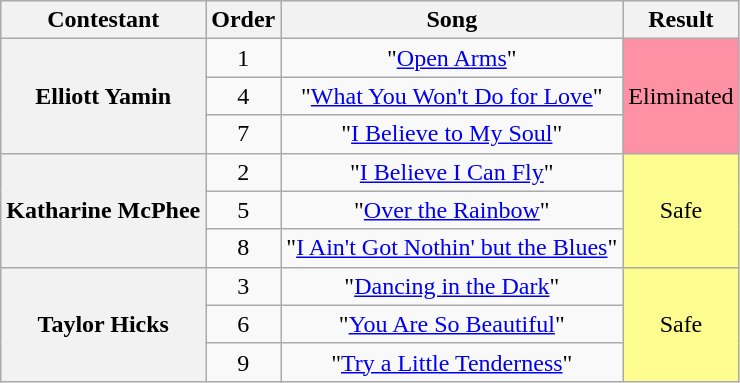<table class="wikitable unsortable" style="text-align:center;">
<tr>
<th scope="col">Contestant</th>
<th scope="col">Order</th>
<th scope="col">Song</th>
<th scope="col">Result</th>
</tr>
<tr>
<th scope="row" rowspan="3">Elliott Yamin</th>
<td>1</td>
<td>"<a href='#'>Open Arms</a>"</td>
<td rowspan="3" bgcolor="FF91A4">Eliminated</td>
</tr>
<tr>
<td>4</td>
<td>"<a href='#'>What You Won't Do for Love</a>"</td>
</tr>
<tr>
<td>7</td>
<td>"<a href='#'>I Believe to My Soul</a>"</td>
</tr>
<tr>
<th scope="row" rowspan="3">Katharine McPhee</th>
<td>2</td>
<td>"<a href='#'>I Believe I Can Fly</a>"</td>
<td rowspan="3" style="background:#FDFC8F">Safe</td>
</tr>
<tr>
<td>5</td>
<td>"<a href='#'>Over the Rainbow</a>"</td>
</tr>
<tr>
<td>8</td>
<td>"<a href='#'>I Ain't Got Nothin' but the Blues</a>"</td>
</tr>
<tr>
<th scope="row" rowspan="3">Taylor Hicks</th>
<td>3</td>
<td>"<a href='#'>Dancing in the Dark</a>"</td>
<td rowspan="3" style="background:#FDFC8F">Safe</td>
</tr>
<tr>
<td>6</td>
<td>"<a href='#'>You Are So Beautiful</a>"</td>
</tr>
<tr>
<td>9</td>
<td>"<a href='#'>Try a Little Tenderness</a>"</td>
</tr>
</table>
